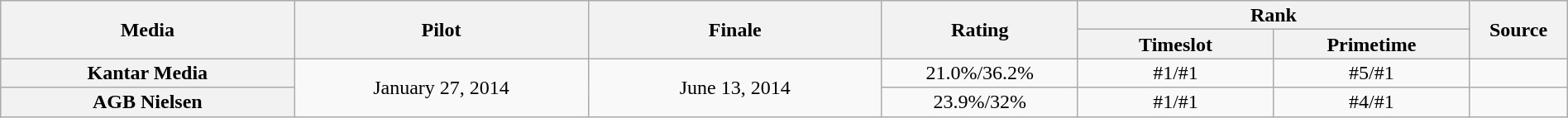<table class="wikitable"  style="text-align:center; line-height:16px; width:100%;">
<tr>
<th style="width:15%;" rowspan="2">Media</th>
<th style="width:15%;" rowspan="2">Pilot</th>
<th style="width:15%;" rowspan="2">Finale</th>
<th style="width:10%;" rowspan="2">Rating</th>
<th style="width:20%;" colspan="2">Rank</th>
<th style="width:05%;" rowspan="2">Source</th>
</tr>
<tr>
<th style="width:10%;">Timeslot</th>
<th style="width:10%;">Primetime</th>
</tr>
<tr>
<th>Kantar Media</th>
<td rowspan="2">January 27, 2014</td>
<td rowspan="2">June 13, 2014</td>
<td>21.0%/36.2%</td>
<td>#1/#1</td>
<td>#5/#1</td>
<td></td>
</tr>
<tr>
<th>AGB Nielsen</th>
<td>23.9%/32%</td>
<td>#1/#1</td>
<td>#4/#1</td>
<td></td>
</tr>
</table>
